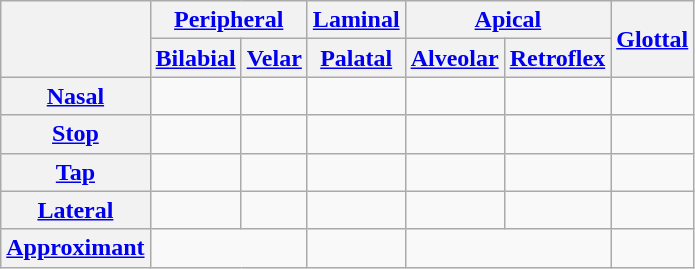<table class="wikitable" style="text-align: center">
<tr>
<th rowspan=2></th>
<th colspan=2><a href='#'>Peripheral</a></th>
<th><a href='#'>Laminal</a></th>
<th colspan=2><a href='#'>Apical</a></th>
<th rowspan=2><a href='#'>Glottal</a></th>
</tr>
<tr>
<th><a href='#'>Bilabial</a></th>
<th><a href='#'>Velar</a></th>
<th><a href='#'>Palatal</a></th>
<th><a href='#'>Alveolar</a></th>
<th><a href='#'>Retroflex</a></th>
</tr>
<tr>
<th><a href='#'>Nasal</a></th>
<td></td>
<td></td>
<td></td>
<td></td>
<td></td>
<td></td>
</tr>
<tr>
<th><a href='#'>Stop</a></th>
<td></td>
<td></td>
<td></td>
<td></td>
<td></td>
<td></td>
</tr>
<tr>
<th><a href='#'>Tap</a></th>
<td></td>
<td></td>
<td></td>
<td></td>
<td></td>
<td></td>
</tr>
<tr>
<th><a href='#'>Lateral</a></th>
<td></td>
<td></td>
<td></td>
<td></td>
<td></td>
<td></td>
</tr>
<tr>
<th><a href='#'>Approximant</a></th>
<td colspan=2></td>
<td></td>
<td colspan=2></td>
<td></td>
</tr>
</table>
